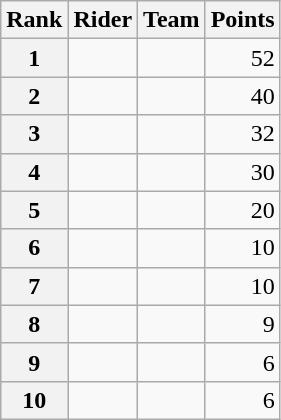<table class="wikitable" margin-bottom:0;">
<tr>
<th scope="col">Rank</th>
<th scope="col">Rider</th>
<th scope="col">Team</th>
<th scope="col">Points</th>
</tr>
<tr>
<th scope="row">1</th>
<td> </td>
<td></td>
<td align="right">52</td>
</tr>
<tr>
<th scope="row">2</th>
<td></td>
<td></td>
<td align="right">40</td>
</tr>
<tr>
<th scope="row">3</th>
<td> </td>
<td></td>
<td align="right">32</td>
</tr>
<tr>
<th scope="row">4</th>
<td></td>
<td></td>
<td align="right">30</td>
</tr>
<tr>
<th scope="row">5</th>
<td>  </td>
<td></td>
<td align="right">20</td>
</tr>
<tr>
<th scope="row">6</th>
<td></td>
<td></td>
<td align="right">10</td>
</tr>
<tr>
<th scope="row">7</th>
<td> </td>
<td></td>
<td align="right">10</td>
</tr>
<tr>
<th scope="row">8</th>
<td></td>
<td></td>
<td align="right">9</td>
</tr>
<tr>
<th scope="row">9</th>
<td></td>
<td></td>
<td align="right">6</td>
</tr>
<tr>
<th scope="row">10</th>
<td></td>
<td></td>
<td align="right">6</td>
</tr>
</table>
